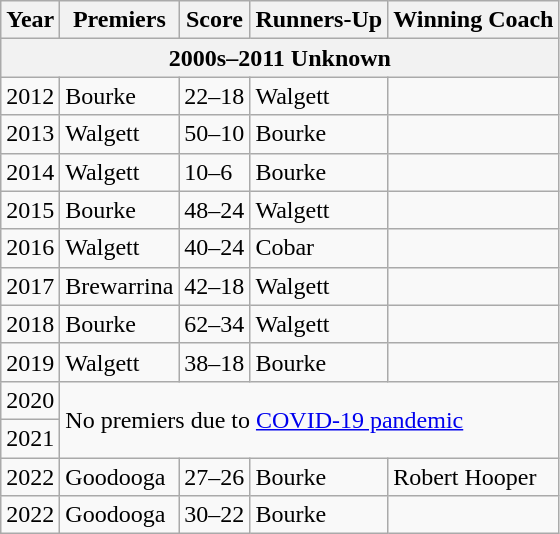<table class="wikitable">
<tr>
<th>Year</th>
<th>Premiers</th>
<th>Score</th>
<th>Runners-Up</th>
<th>Winning Coach</th>
</tr>
<tr>
<th colspan="5">2000s–2011 Unknown</th>
</tr>
<tr>
<td>2012</td>
<td> Bourke</td>
<td>22–18</td>
<td> Walgett</td>
<td></td>
</tr>
<tr>
<td>2013</td>
<td> Walgett</td>
<td>50–10</td>
<td> Bourke</td>
<td></td>
</tr>
<tr>
<td>2014</td>
<td> Walgett</td>
<td>10–6</td>
<td> Bourke</td>
<td></td>
</tr>
<tr>
<td>2015</td>
<td> Bourke</td>
<td>48–24</td>
<td> Walgett</td>
<td></td>
</tr>
<tr>
<td>2016</td>
<td> Walgett</td>
<td>40–24</td>
<td> Cobar</td>
<td></td>
</tr>
<tr>
<td>2017</td>
<td> Brewarrina</td>
<td>42–18</td>
<td> Walgett</td>
<td></td>
</tr>
<tr>
<td>2018</td>
<td> Bourke</td>
<td>62–34</td>
<td> Walgett</td>
<td></td>
</tr>
<tr>
<td>2019</td>
<td> Walgett</td>
<td>38–18</td>
<td> Bourke</td>
<td></td>
</tr>
<tr>
<td>2020</td>
<td colspan="4" rowspan="2">No premiers due to <a href='#'>COVID-19 pandemic</a></td>
</tr>
<tr>
<td>2021</td>
</tr>
<tr>
<td>2022</td>
<td> Goodooga</td>
<td>27–26</td>
<td> Bourke</td>
<td>Robert Hooper</td>
</tr>
<tr>
<td>2022</td>
<td> Goodooga</td>
<td>30–22</td>
<td> Bourke</td>
<td></td>
</tr>
</table>
